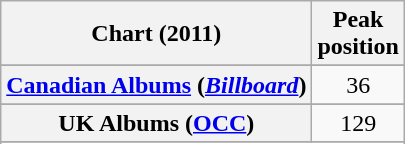<table class="wikitable sortable plainrowheaders" style="text-align:center;">
<tr>
<th scope="col">Chart (2011)</th>
<th scope="col">Peak<br>position</th>
</tr>
<tr>
</tr>
<tr>
<th scope="row"><a href='#'>Canadian Albums</a> (<em><a href='#'>Billboard</a></em>)</th>
<td>36</td>
</tr>
<tr>
</tr>
<tr>
</tr>
<tr>
<th scope="row">UK Albums (<a href='#'>OCC</a>)</th>
<td>129</td>
</tr>
<tr>
</tr>
<tr>
</tr>
<tr>
</tr>
</table>
